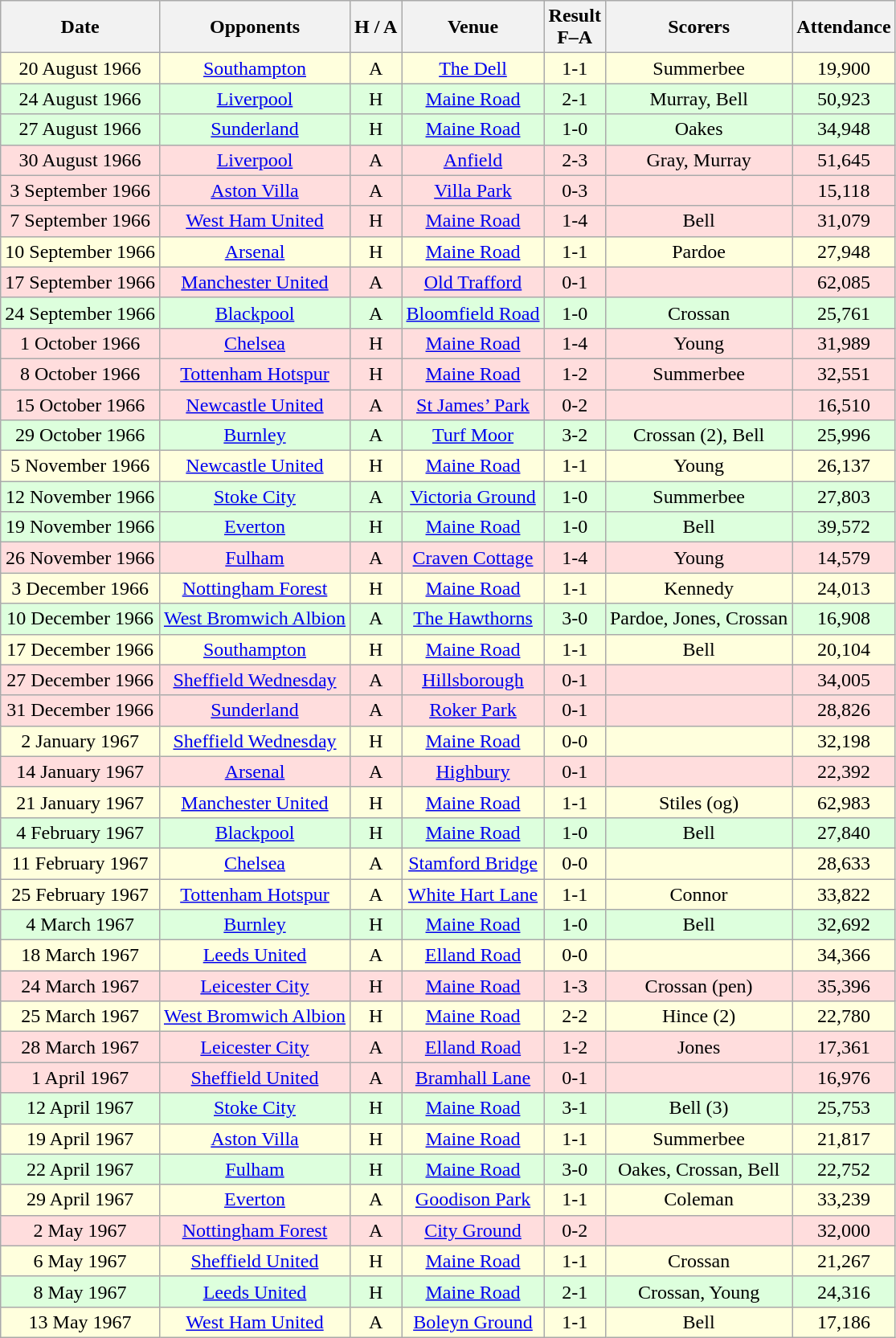<table class="wikitable" style="text-align:center">
<tr>
<th>Date</th>
<th>Opponents</th>
<th>H / A</th>
<th>Venue</th>
<th>Result<br>F–A</th>
<th>Scorers</th>
<th>Attendance</th>
</tr>
<tr bgcolor="#ffffdd">
<td>20 August 1966</td>
<td><a href='#'>Southampton</a></td>
<td>A</td>
<td><a href='#'>The Dell</a></td>
<td>1-1</td>
<td>Summerbee</td>
<td>19,900</td>
</tr>
<tr bgcolor="#ddffdd">
<td>24 August 1966</td>
<td><a href='#'>Liverpool</a></td>
<td>H</td>
<td><a href='#'>Maine Road</a></td>
<td>2-1</td>
<td>Murray, Bell</td>
<td>50,923</td>
</tr>
<tr bgcolor="#ddffdd">
<td>27 August 1966</td>
<td><a href='#'>Sunderland</a></td>
<td>H</td>
<td><a href='#'>Maine Road</a></td>
<td>1-0</td>
<td>Oakes</td>
<td>34,948</td>
</tr>
<tr bgcolor="#ffdddd">
<td>30 August 1966</td>
<td><a href='#'>Liverpool</a></td>
<td>A</td>
<td><a href='#'>Anfield</a></td>
<td>2-3</td>
<td>Gray, Murray</td>
<td>51,645</td>
</tr>
<tr bgcolor="#ffdddd">
<td>3 September 1966</td>
<td><a href='#'>Aston Villa</a></td>
<td>A</td>
<td><a href='#'>Villa Park</a></td>
<td>0-3</td>
<td></td>
<td>15,118</td>
</tr>
<tr bgcolor="#ffdddd">
<td>7 September 1966</td>
<td><a href='#'>West Ham United</a></td>
<td>H</td>
<td><a href='#'>Maine Road</a></td>
<td>1-4</td>
<td>Bell</td>
<td>31,079</td>
</tr>
<tr bgcolor="#ffffdd">
<td>10 September 1966</td>
<td><a href='#'>Arsenal</a></td>
<td>H</td>
<td><a href='#'>Maine Road</a></td>
<td>1-1</td>
<td>Pardoe</td>
<td>27,948</td>
</tr>
<tr bgcolor="#ffdddd">
<td>17 September 1966</td>
<td><a href='#'>Manchester United</a></td>
<td>A</td>
<td><a href='#'>Old Trafford</a></td>
<td>0-1</td>
<td></td>
<td>62,085</td>
</tr>
<tr bgcolor="#ddffdd">
<td>24 September 1966</td>
<td><a href='#'>Blackpool</a></td>
<td>A</td>
<td><a href='#'>Bloomfield Road</a></td>
<td>1-0</td>
<td>Crossan</td>
<td>25,761</td>
</tr>
<tr bgcolor="#ffdddd">
<td>1 October 1966</td>
<td><a href='#'>Chelsea</a></td>
<td>H</td>
<td><a href='#'>Maine Road</a></td>
<td>1-4</td>
<td>Young</td>
<td>31,989</td>
</tr>
<tr bgcolor="#ffdddd">
<td>8 October 1966</td>
<td><a href='#'>Tottenham Hotspur</a></td>
<td>H</td>
<td><a href='#'>Maine Road</a></td>
<td>1-2</td>
<td>Summerbee</td>
<td>32,551</td>
</tr>
<tr bgcolor="#ffdddd">
<td>15 October 1966</td>
<td><a href='#'>Newcastle United</a></td>
<td>A</td>
<td><a href='#'>St James’ Park</a></td>
<td>0-2</td>
<td></td>
<td>16,510</td>
</tr>
<tr bgcolor="#ddffdd">
<td>29 October 1966</td>
<td><a href='#'>Burnley</a></td>
<td>A</td>
<td><a href='#'>Turf Moor</a></td>
<td>3-2</td>
<td>Crossan (2), Bell</td>
<td>25,996</td>
</tr>
<tr bgcolor="#ffffdd">
<td>5 November 1966</td>
<td><a href='#'>Newcastle United</a></td>
<td>H</td>
<td><a href='#'>Maine Road</a></td>
<td>1-1</td>
<td>Young</td>
<td>26,137</td>
</tr>
<tr bgcolor="#ddffdd">
<td>12 November 1966</td>
<td><a href='#'>Stoke City</a></td>
<td>A</td>
<td><a href='#'>Victoria Ground</a></td>
<td>1-0</td>
<td>Summerbee</td>
<td>27,803</td>
</tr>
<tr bgcolor="#ddffdd">
<td>19 November 1966</td>
<td><a href='#'>Everton</a></td>
<td>H</td>
<td><a href='#'>Maine Road</a></td>
<td>1-0</td>
<td>Bell</td>
<td>39,572</td>
</tr>
<tr bgcolor="#ffdddd">
<td>26 November 1966</td>
<td><a href='#'>Fulham</a></td>
<td>A</td>
<td><a href='#'>Craven Cottage</a></td>
<td>1-4</td>
<td>Young</td>
<td>14,579</td>
</tr>
<tr bgcolor="#ffffdd">
<td>3 December 1966</td>
<td><a href='#'>Nottingham Forest</a></td>
<td>H</td>
<td><a href='#'>Maine Road</a></td>
<td>1-1</td>
<td>Kennedy</td>
<td>24,013</td>
</tr>
<tr bgcolor="#ddffdd">
<td>10 December 1966</td>
<td><a href='#'>West Bromwich Albion</a></td>
<td>A</td>
<td><a href='#'>The Hawthorns</a></td>
<td>3-0</td>
<td>Pardoe, Jones, Crossan</td>
<td>16,908</td>
</tr>
<tr bgcolor="#ffffdd">
<td>17 December 1966</td>
<td><a href='#'>Southampton</a></td>
<td>H</td>
<td><a href='#'>Maine Road</a></td>
<td>1-1</td>
<td>Bell</td>
<td>20,104</td>
</tr>
<tr bgcolor="#ffdddd">
<td>27 December 1966</td>
<td><a href='#'>Sheffield Wednesday</a></td>
<td>A</td>
<td><a href='#'>Hillsborough</a></td>
<td>0-1</td>
<td></td>
<td>34,005</td>
</tr>
<tr bgcolor="#ffdddd">
<td>31 December 1966</td>
<td><a href='#'>Sunderland</a></td>
<td>A</td>
<td><a href='#'>Roker Park</a></td>
<td>0-1</td>
<td></td>
<td>28,826</td>
</tr>
<tr bgcolor="#ffffdd">
<td>2 January 1967</td>
<td><a href='#'>Sheffield Wednesday</a></td>
<td>H</td>
<td><a href='#'>Maine Road</a></td>
<td>0-0</td>
<td></td>
<td>32,198</td>
</tr>
<tr bgcolor="#ffdddd">
<td>14 January 1967</td>
<td><a href='#'>Arsenal</a></td>
<td>A</td>
<td><a href='#'>Highbury</a></td>
<td>0-1</td>
<td></td>
<td>22,392</td>
</tr>
<tr bgcolor="#ffffdd">
<td>21 January 1967</td>
<td><a href='#'>Manchester United</a></td>
<td>H</td>
<td><a href='#'>Maine Road</a></td>
<td>1-1</td>
<td>Stiles (og)</td>
<td>62,983</td>
</tr>
<tr bgcolor="#ddffdd">
<td>4 February 1967</td>
<td><a href='#'>Blackpool</a></td>
<td>H</td>
<td><a href='#'>Maine Road</a></td>
<td>1-0</td>
<td>Bell</td>
<td>27,840</td>
</tr>
<tr bgcolor="#ffffdd">
<td>11 February 1967</td>
<td><a href='#'>Chelsea</a></td>
<td>A</td>
<td><a href='#'>Stamford Bridge</a></td>
<td>0-0</td>
<td></td>
<td>28,633</td>
</tr>
<tr bgcolor="#ffffdd">
<td>25 February 1967</td>
<td><a href='#'>Tottenham Hotspur</a></td>
<td>A</td>
<td><a href='#'>White Hart Lane</a></td>
<td>1-1</td>
<td>Connor</td>
<td>33,822</td>
</tr>
<tr bgcolor="#ddffdd">
<td>4 March 1967</td>
<td><a href='#'>Burnley</a></td>
<td>H</td>
<td><a href='#'>Maine Road</a></td>
<td>1-0</td>
<td>Bell</td>
<td>32,692</td>
</tr>
<tr bgcolor="#ffffdd">
<td>18 March 1967</td>
<td><a href='#'>Leeds United</a></td>
<td>A</td>
<td><a href='#'>Elland Road</a></td>
<td>0-0</td>
<td></td>
<td>34,366</td>
</tr>
<tr bgcolor="#ffdddd">
<td>24 March 1967</td>
<td><a href='#'>Leicester City</a></td>
<td>H</td>
<td><a href='#'>Maine Road</a></td>
<td>1-3</td>
<td>Crossan (pen)</td>
<td>35,396</td>
</tr>
<tr bgcolor="#ffffdd">
<td>25 March 1967</td>
<td><a href='#'>West Bromwich Albion</a></td>
<td>H</td>
<td><a href='#'>Maine Road</a></td>
<td>2-2</td>
<td>Hince (2)</td>
<td>22,780</td>
</tr>
<tr bgcolor="#ffdddd">
<td>28 March 1967</td>
<td><a href='#'>Leicester City</a></td>
<td>A</td>
<td><a href='#'>Elland Road</a></td>
<td>1-2</td>
<td>Jones</td>
<td>17,361</td>
</tr>
<tr bgcolor="#ffdddd">
<td>1 April 1967</td>
<td><a href='#'>Sheffield United</a></td>
<td>A</td>
<td><a href='#'>Bramhall Lane</a></td>
<td>0-1</td>
<td></td>
<td>16,976</td>
</tr>
<tr bgcolor="#ddffdd">
<td>12 April 1967</td>
<td><a href='#'>Stoke City</a></td>
<td>H</td>
<td><a href='#'>Maine Road</a></td>
<td>3-1</td>
<td>Bell (3)</td>
<td>25,753</td>
</tr>
<tr bgcolor="#ffffdd">
<td>19 April 1967</td>
<td><a href='#'>Aston Villa</a></td>
<td>H</td>
<td><a href='#'>Maine Road</a></td>
<td>1-1</td>
<td>Summerbee</td>
<td>21,817</td>
</tr>
<tr bgcolor="#ddffdd">
<td>22 April 1967</td>
<td><a href='#'>Fulham</a></td>
<td>H</td>
<td><a href='#'>Maine Road</a></td>
<td>3-0</td>
<td>Oakes, Crossan, Bell</td>
<td>22,752</td>
</tr>
<tr bgcolor="#ffffdd">
<td>29 April 1967</td>
<td><a href='#'>Everton</a></td>
<td>A</td>
<td><a href='#'>Goodison Park</a></td>
<td>1-1</td>
<td>Coleman</td>
<td>33,239</td>
</tr>
<tr bgcolor="#ffdddd">
<td>2 May 1967</td>
<td><a href='#'>Nottingham Forest</a></td>
<td>A</td>
<td><a href='#'>City Ground</a></td>
<td>0-2</td>
<td></td>
<td>32,000</td>
</tr>
<tr bgcolor="#ffffdd">
<td>6 May 1967</td>
<td><a href='#'>Sheffield United</a></td>
<td>H</td>
<td><a href='#'>Maine Road</a></td>
<td>1-1</td>
<td>Crossan</td>
<td>21,267</td>
</tr>
<tr bgcolor="#ddffdd">
<td>8 May 1967</td>
<td><a href='#'>Leeds United</a></td>
<td>H</td>
<td><a href='#'>Maine Road</a></td>
<td>2-1</td>
<td>Crossan, Young</td>
<td>24,316</td>
</tr>
<tr bgcolor="#ffffdd">
<td>13 May 1967</td>
<td><a href='#'>West Ham United</a></td>
<td>A</td>
<td><a href='#'>Boleyn Ground</a></td>
<td>1-1</td>
<td>Bell</td>
<td>17,186</td>
</tr>
</table>
